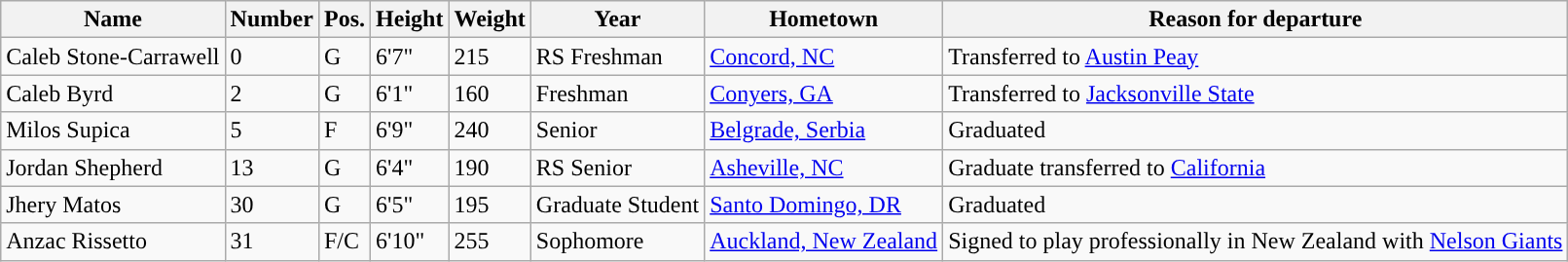<table class="wikitable sortable" border="1">
<tr>
<th>Name</th>
<th>Number</th>
<th>Pos.</th>
<th>Height</th>
<th>Weight</th>
<th>Year</th>
<th>Hometown</th>
<th>Reason for departure</th>
</tr>
<tr>
<td>Caleb Stone-Carrawell</td>
<td>0</td>
<td>G</td>
<td>6'7"</td>
<td>215</td>
<td>RS Freshman</td>
<td><a href='#'>Concord, NC</a></td>
<td>Transferred to <a href='#'>Austin Peay</a></td>
</tr>
<tr>
<td>Caleb Byrd</td>
<td>2</td>
<td>G</td>
<td>6'1"</td>
<td>160</td>
<td>Freshman</td>
<td><a href='#'>Conyers, GA</a></td>
<td>Transferred to <a href='#'>Jacksonville State</a></td>
</tr>
<tr>
<td>Milos Supica</td>
<td>5</td>
<td>F</td>
<td>6'9"</td>
<td>240</td>
<td>Senior</td>
<td><a href='#'>Belgrade, Serbia</a></td>
<td>Graduated</td>
</tr>
<tr>
<td>Jordan Shepherd</td>
<td>13</td>
<td>G</td>
<td>6'4"</td>
<td>190</td>
<td>RS Senior</td>
<td><a href='#'>Asheville, NC</a></td>
<td>Graduate transferred to <a href='#'>California</a></td>
</tr>
<tr>
<td>Jhery Matos</td>
<td>30</td>
<td>G</td>
<td>6'5"</td>
<td>195</td>
<td>Graduate Student</td>
<td><a href='#'>Santo Domingo, DR</a></td>
<td>Graduated</td>
</tr>
<tr>
<td>Anzac Rissetto</td>
<td>31</td>
<td>F/C</td>
<td>6'10"</td>
<td>255</td>
<td>Sophomore</td>
<td><a href='#'>Auckland, New Zealand</a></td>
<td>Signed to play professionally in New Zealand with <a href='#'>Nelson Giants</a></td>
</tr>
</table>
